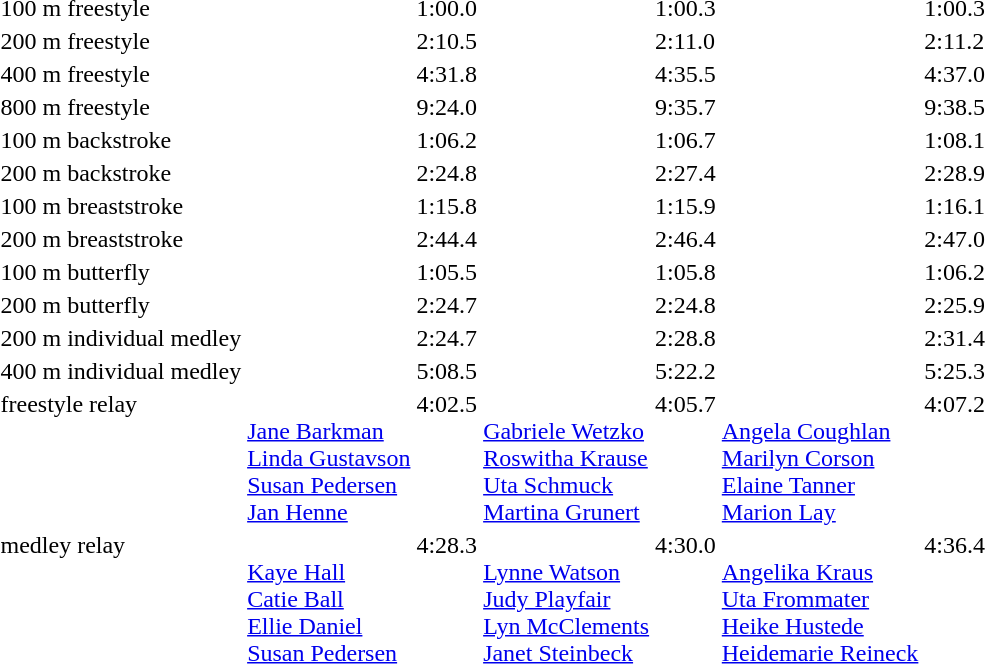<table>
<tr>
<td>100 m freestyle<br></td>
<td></td>
<td>1:00.0</td>
<td></td>
<td>1:00.3</td>
<td></td>
<td>1:00.3</td>
</tr>
<tr>
<td>200 m freestyle<br></td>
<td></td>
<td>2:10.5 </td>
<td></td>
<td>2:11.0</td>
<td></td>
<td>2:11.2</td>
</tr>
<tr>
<td>400 m freestyle<br></td>
<td></td>
<td>4:31.8 </td>
<td></td>
<td>4:35.5</td>
<td></td>
<td>4:37.0</td>
</tr>
<tr>
<td>800 m freestyle<br></td>
<td></td>
<td>9:24.0 </td>
<td></td>
<td>9:35.7</td>
<td></td>
<td>9:38.5</td>
</tr>
<tr>
<td>100 m backstroke<br></td>
<td></td>
<td>1:06.2 </td>
<td></td>
<td>1:06.7</td>
<td></td>
<td>1:08.1</td>
</tr>
<tr>
<td>200 m backstroke<br></td>
<td></td>
<td>2:24.8 </td>
<td></td>
<td>2:27.4</td>
<td></td>
<td>2:28.9</td>
</tr>
<tr>
<td>100 m breaststroke<br></td>
<td></td>
<td>1:15.8 </td>
<td></td>
<td>1:15.9</td>
<td></td>
<td>1:16.1</td>
</tr>
<tr>
<td>200 m breaststroke<br></td>
<td></td>
<td>2:44.4 </td>
<td></td>
<td>2:46.4</td>
<td></td>
<td>2:47.0</td>
</tr>
<tr>
<td>100 m butterfly<br></td>
<td></td>
<td>1:05.5</td>
<td></td>
<td>1:05.8</td>
<td></td>
<td>1:06.2</td>
</tr>
<tr>
<td>200 m butterfly<br></td>
<td></td>
<td>2:24.7 </td>
<td></td>
<td>2:24.8</td>
<td></td>
<td>2:25.9</td>
</tr>
<tr>
<td>200 m individual medley<br></td>
<td></td>
<td>2:24.7 </td>
<td></td>
<td>2:28.8</td>
<td></td>
<td>2:31.4</td>
</tr>
<tr>
<td>400 m individual medley<br></td>
<td></td>
<td>5:08.5 </td>
<td></td>
<td>5:22.2</td>
<td></td>
<td>5:25.3</td>
</tr>
<tr valign="top">
<td> freestyle relay<br></td>
<td><br><a href='#'>Jane Barkman</a><br><a href='#'>Linda Gustavson</a><br><a href='#'>Susan Pedersen</a><br><a href='#'>Jan Henne</a></td>
<td>4:02.5 </td>
<td><br><a href='#'>Gabriele Wetzko</a><br><a href='#'>Roswitha Krause</a><br><a href='#'>Uta Schmuck</a><br><a href='#'>Martina Grunert</a></td>
<td>4:05.7</td>
<td><br><a href='#'>Angela Coughlan</a><br><a href='#'>Marilyn Corson</a><br><a href='#'>Elaine Tanner</a><br><a href='#'>Marion Lay</a></td>
<td>4:07.2</td>
</tr>
<tr valign="top">
<td> medley relay<br></td>
<td><br><a href='#'>Kaye Hall</a><br><a href='#'>Catie Ball</a><br><a href='#'>Ellie Daniel</a><br><a href='#'>Susan Pedersen</a></td>
<td>4:28.3 </td>
<td><br><a href='#'>Lynne Watson</a><br><a href='#'>Judy Playfair</a><br><a href='#'>Lyn McClements</a><br><a href='#'>Janet Steinbeck</a></td>
<td>4:30.0</td>
<td><br><a href='#'>Angelika Kraus</a><br><a href='#'>Uta Frommater</a><br><a href='#'>Heike Hustede</a><br><a href='#'>Heidemarie Reineck</a></td>
<td>4:36.4</td>
</tr>
</table>
